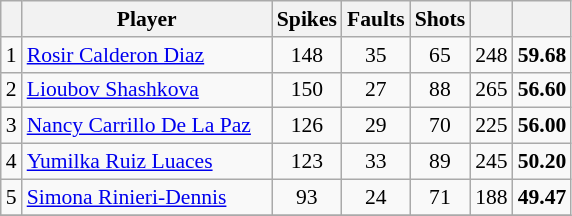<table class="wikitable sortable" style=font-size:90%>
<tr>
<th></th>
<th width=160>Player</th>
<th width=20>Spikes</th>
<th width=20>Faults</th>
<th width=20>Shots</th>
<th width=20></th>
<th width=20></th>
</tr>
<tr>
<td align=center>1</td>
<td> <a href='#'>Rosir Calderon Diaz</a></td>
<td align=center>148</td>
<td align=center>35</td>
<td align=center>65</td>
<td align=center>248</td>
<td align=center><strong>59.68</strong></td>
</tr>
<tr>
<td align=center>2</td>
<td> <a href='#'>Lioubov Shashkova</a></td>
<td align=center>150</td>
<td align=center>27</td>
<td align=center>88</td>
<td align=center>265</td>
<td align=center><strong>56.60</strong></td>
</tr>
<tr>
<td align=center>3</td>
<td> <a href='#'>Nancy Carrillo De La Paz</a></td>
<td align=center>126</td>
<td align=center>29</td>
<td align=center>70</td>
<td align=center>225</td>
<td align=center><strong>56.00</strong></td>
</tr>
<tr>
<td align=center>4</td>
<td> <a href='#'>Yumilka Ruiz Luaces</a></td>
<td align=center>123</td>
<td align=center>33</td>
<td align=center>89</td>
<td align=center>245</td>
<td align=center><strong>50.20</strong></td>
</tr>
<tr>
<td align=center>5</td>
<td> <a href='#'> Simona Rinieri-Dennis</a></td>
<td align=center>93</td>
<td align=center>24</td>
<td align=center>71</td>
<td align=center>188</td>
<td align=center><strong>49.47</strong></td>
</tr>
<tr>
</tr>
</table>
